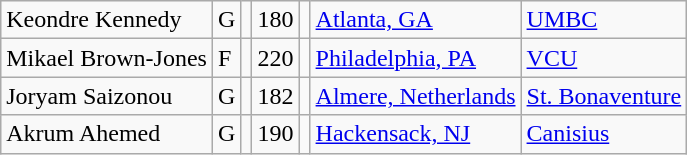<table class="wikitable sortable" border="1">
<tr>
<td>Keondre Kennedy</td>
<td>G</td>
<td></td>
<td>180</td>
<td></td>
<td><a href='#'>Atlanta, GA</a></td>
<td><a href='#'>UMBC</a></td>
</tr>
<tr>
<td>Mikael Brown-Jones</td>
<td>F</td>
<td></td>
<td>220</td>
<td></td>
<td><a href='#'>Philadelphia, PA</a></td>
<td><a href='#'>VCU</a></td>
</tr>
<tr>
<td>Joryam Saizonou</td>
<td>G</td>
<td></td>
<td>182</td>
<td></td>
<td><a href='#'>Almere, Netherlands</a></td>
<td><a href='#'>St. Bonaventure</a></td>
</tr>
<tr>
<td>Akrum Ahemed</td>
<td>G</td>
<td></td>
<td>190</td>
<td></td>
<td><a href='#'>Hackensack, NJ</a></td>
<td><a href='#'>Canisius</a></td>
</tr>
</table>
